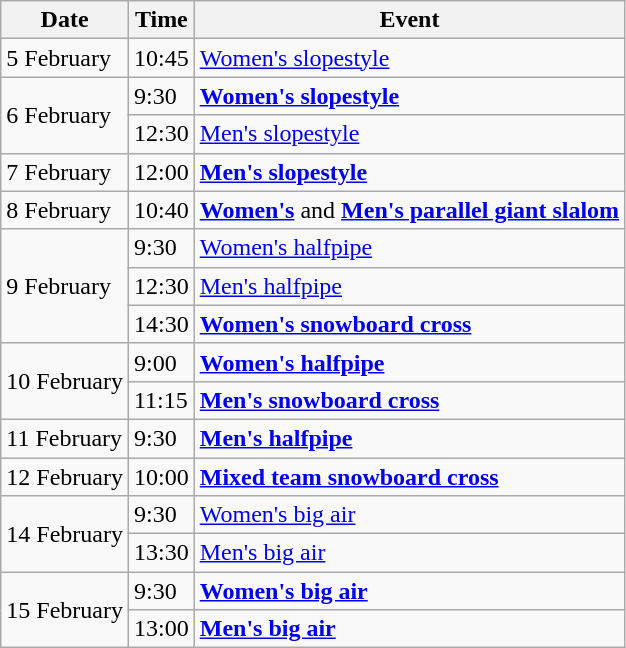<table class=wikitable>
<tr>
<th>Date</th>
<th>Time</th>
<th>Event</th>
</tr>
<tr>
<td>5 February</td>
<td>10:45</td>
<td><a href='#'>Women's slopestyle</a></td>
</tr>
<tr>
<td rowspan=2>6 February</td>
<td>9:30</td>
<td><strong><a href='#'>Women's slopestyle</a></strong></td>
</tr>
<tr>
<td>12:30</td>
<td><a href='#'>Men's slopestyle</a></td>
</tr>
<tr>
<td>7 February</td>
<td>12:00</td>
<td><strong><a href='#'>Men's slopestyle</a></strong></td>
</tr>
<tr>
<td>8 February</td>
<td>10:40</td>
<td><strong><a href='#'>Women's</a></strong> and <strong><a href='#'>Men's parallel giant slalom</a></strong></td>
</tr>
<tr>
<td rowspan=3>9 February</td>
<td>9:30</td>
<td><a href='#'>Women's halfpipe</a></td>
</tr>
<tr>
<td>12:30</td>
<td><a href='#'>Men's halfpipe</a></td>
</tr>
<tr>
<td>14:30</td>
<td><strong><a href='#'>Women's snowboard cross</a></strong></td>
</tr>
<tr>
<td rowspan=2>10 February</td>
<td>9:00</td>
<td><strong><a href='#'>Women's halfpipe</a></strong></td>
</tr>
<tr>
<td>11:15</td>
<td><strong><a href='#'>Men's snowboard cross</a></strong></td>
</tr>
<tr>
<td>11 February</td>
<td>9:30</td>
<td><strong><a href='#'>Men's halfpipe</a></strong></td>
</tr>
<tr>
<td>12 February</td>
<td>10:00</td>
<td><strong><a href='#'>Mixed team snowboard cross</a></strong></td>
</tr>
<tr>
<td rowspan=2>14 February</td>
<td>9:30</td>
<td><a href='#'>Women's big air</a></td>
</tr>
<tr>
<td>13:30</td>
<td><a href='#'>Men's big air</a></td>
</tr>
<tr>
<td rowspan=2>15 February</td>
<td>9:30</td>
<td><strong><a href='#'>Women's big air</a></strong></td>
</tr>
<tr>
<td>13:00</td>
<td><strong><a href='#'>Men's big air</a></strong></td>
</tr>
</table>
